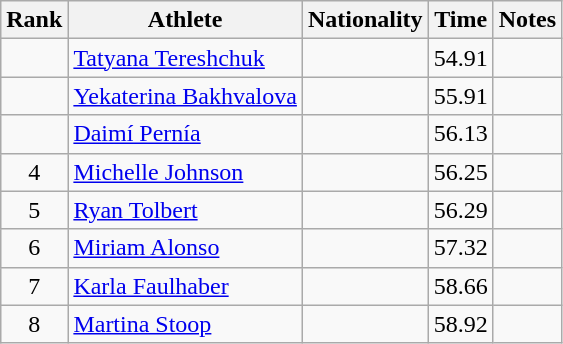<table class="wikitable sortable" style="text-align:center">
<tr>
<th>Rank</th>
<th>Athlete</th>
<th>Nationality</th>
<th>Time</th>
<th>Notes</th>
</tr>
<tr>
<td></td>
<td align=left><a href='#'>Tatyana Tereshchuk</a></td>
<td align=left></td>
<td>54.91</td>
<td></td>
</tr>
<tr>
<td></td>
<td align=left><a href='#'>Yekaterina Bakhvalova</a></td>
<td align=left></td>
<td>55.91</td>
<td></td>
</tr>
<tr>
<td></td>
<td align=left><a href='#'>Daimí Pernía</a></td>
<td align=left></td>
<td>56.13</td>
<td></td>
</tr>
<tr>
<td>4</td>
<td align=left><a href='#'>Michelle Johnson</a></td>
<td align=left></td>
<td>56.25</td>
<td></td>
</tr>
<tr>
<td>5</td>
<td align=left><a href='#'>Ryan Tolbert</a></td>
<td align=left></td>
<td>56.29</td>
<td></td>
</tr>
<tr>
<td>6</td>
<td align=left><a href='#'>Miriam Alonso</a></td>
<td align=left></td>
<td>57.32</td>
<td></td>
</tr>
<tr>
<td>7</td>
<td align=left><a href='#'>Karla Faulhaber</a></td>
<td align=left></td>
<td>58.66</td>
<td></td>
</tr>
<tr>
<td>8</td>
<td align=left><a href='#'>Martina Stoop</a></td>
<td align=left></td>
<td>58.92</td>
<td></td>
</tr>
</table>
